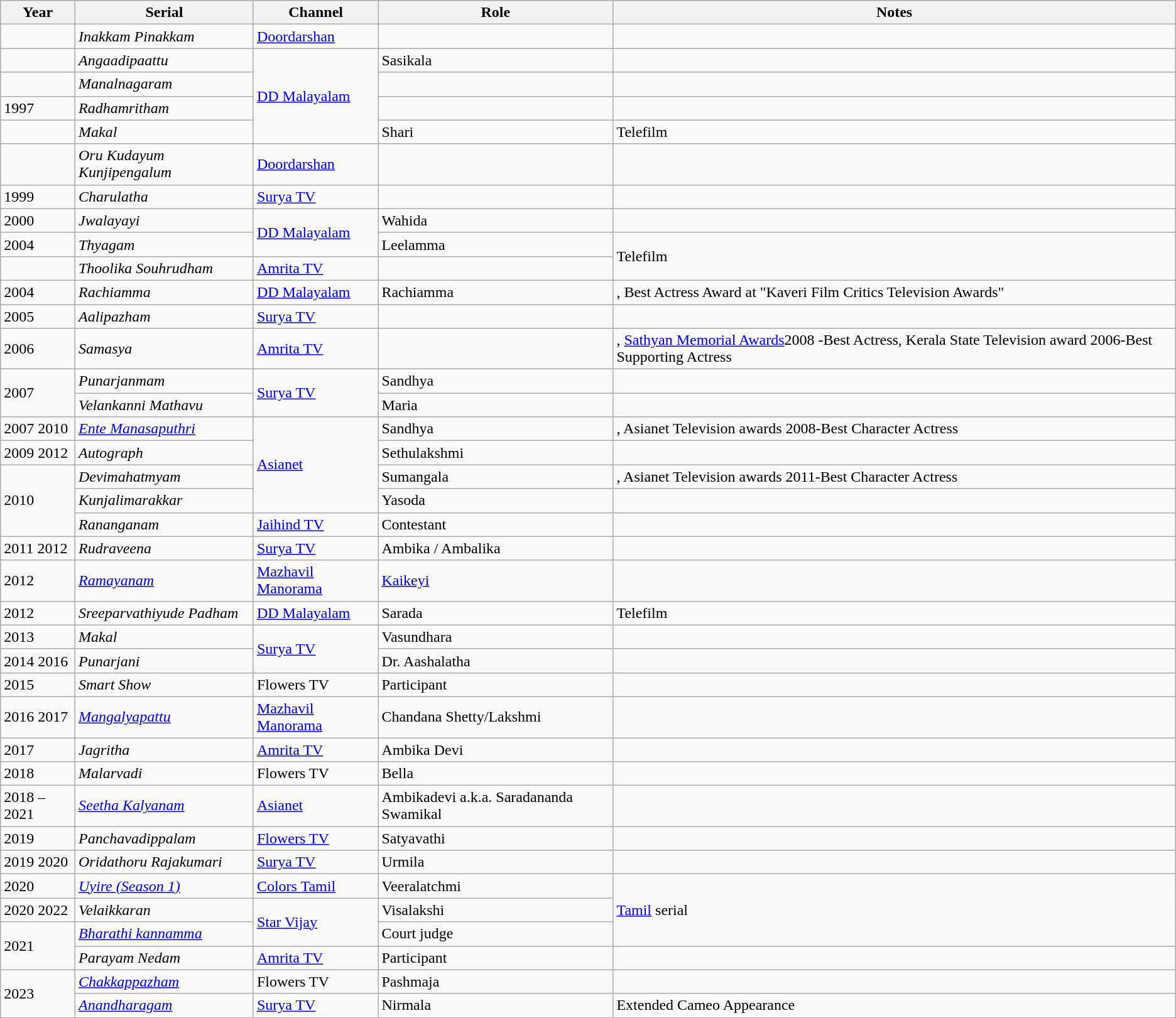<table class="wikitable sortable">
<tr>
<th>Year</th>
<th>Serial</th>
<th>Channel</th>
<th>Role</th>
<th>Notes</th>
</tr>
<tr>
<td></td>
<td><em>Inakkam Pinakkam</em></td>
<td><a href='#'>Doordarshan</a></td>
<td></td>
<td></td>
</tr>
<tr>
<td></td>
<td><em>Angaadipaattu</em></td>
<td rowspan="4"><a href='#'>DD Malayalam</a></td>
<td>Sasikala</td>
<td></td>
</tr>
<tr>
<td></td>
<td><em>Manalnagaram</em></td>
<td></td>
<td></td>
</tr>
<tr>
<td>1997</td>
<td><em>Radhamritham</em></td>
<td></td>
<td></td>
</tr>
<tr>
<td></td>
<td><em>Makal</em></td>
<td>Shari</td>
<td>Telefilm </td>
</tr>
<tr>
<td></td>
<td><em>Oru Kudayum Kunjipengalum</em></td>
<td><a href='#'>Doordarshan</a></td>
<td></td>
<td></td>
</tr>
<tr>
<td>1999</td>
<td><em>Charulatha</em></td>
<td><a href='#'>Surya TV</a></td>
<td></td>
<td></td>
</tr>
<tr>
<td>2000</td>
<td><em>Jwalayayi</em></td>
<td rowspan="2"><a href='#'>DD Malayalam</a></td>
<td>Wahida</td>
<td></td>
</tr>
<tr>
<td>2004</td>
<td><em>Thyagam</em></td>
<td>Leelamma</td>
<td rowspan="2">Telefilm</td>
</tr>
<tr>
<td></td>
<td><em>Thoolika Souhrudham</em></td>
<td><a href='#'>Amrita TV</a></td>
<td></td>
</tr>
<tr>
<td>2004</td>
<td><em>Rachiamma</em></td>
<td><a href='#'>DD Malayalam</a></td>
<td>Rachiamma</td>
<td>, Best Actress Award at "Kaveri Film Critics Television Awards"</td>
</tr>
<tr>
<td>2005</td>
<td><em>Aalipazham</em></td>
<td><a href='#'>Surya TV</a></td>
<td></td>
<td></td>
</tr>
<tr>
<td>2006</td>
<td><em>Samasya</em></td>
<td><a href='#'>Amrita TV</a></td>
<td></td>
<td>, <a href='#'>Sathyan Memorial Awards</a>2008 -Best Actress, Kerala State Television award 2006-Best Supporting Actress</td>
</tr>
<tr>
<td rowspan="2">2007</td>
<td><em>Punarjanmam</em></td>
<td rowspan="2"><a href='#'>Surya TV</a></td>
<td>Sandhya</td>
<td></td>
</tr>
<tr>
<td><em>Velankanni Mathavu</em></td>
<td>Maria</td>
<td></td>
</tr>
<tr>
<td>2007  2010</td>
<td><em><a href='#'>Ente Manasaputhri</a></em></td>
<td rowspan="4"><a href='#'>Asianet</a></td>
<td>Sandhya</td>
<td>, Asianet Television awards 2008-Best Character Actress</td>
</tr>
<tr>
<td>2009  2012</td>
<td><em>Autograph</em></td>
<td>Sethulakshmi</td>
<td></td>
</tr>
<tr>
<td rowspan="3">2010</td>
<td><em>Devimahatmyam</em></td>
<td>Sumangala</td>
<td>, Asianet Television awards 2011-Best Character Actress</td>
</tr>
<tr>
<td><em>Kunjalimarakkar</em></td>
<td>Yasoda</td>
<td></td>
</tr>
<tr>
<td><em>Rananganam</em></td>
<td><a href='#'>Jaihind TV</a></td>
<td>Contestant</td>
<td></td>
</tr>
<tr>
<td>2011  2012</td>
<td><em>Rudraveena</em></td>
<td><a href='#'>Surya TV</a></td>
<td>Ambika / Ambalika</td>
<td></td>
</tr>
<tr>
<td>2012</td>
<td><em><a href='#'>Ramayanam</a></em></td>
<td><a href='#'>Mazhavil Manorama</a></td>
<td><a href='#'>Kaikeyi</a></td>
<td></td>
</tr>
<tr>
<td>2012</td>
<td><em>Sreeparvathiyude Padham</em></td>
<td><a href='#'>DD Malayalam</a></td>
<td>Sarada</td>
<td>Telefilm</td>
</tr>
<tr>
<td>2013</td>
<td><em>Makal</em></td>
<td rowspan="2"><a href='#'>Surya TV</a></td>
<td>Vasundhara</td>
<td></td>
</tr>
<tr>
<td>2014  2016</td>
<td><em>Punarjani</em></td>
<td>Dr. Aashalatha</td>
<td></td>
</tr>
<tr>
<td>2015</td>
<td><em>Smart Show</em></td>
<td>Flowers TV</td>
<td>Participant</td>
<td></td>
</tr>
<tr>
<td>2016  2017</td>
<td><em><a href='#'>Mangalyapattu</a></em></td>
<td><a href='#'>Mazhavil Manorama</a></td>
<td>Chandana Shetty/Lakshmi</td>
<td></td>
</tr>
<tr>
<td>2017</td>
<td><em>Jagritha</em></td>
<td><a href='#'>Amrita TV</a></td>
<td>Ambika Devi</td>
<td></td>
</tr>
<tr>
<td>2018</td>
<td><em>Malarvadi</em></td>
<td>Flowers TV</td>
<td>Bella</td>
<td></td>
</tr>
<tr>
<td>2018 – 2021</td>
<td><em><a href='#'>Seetha Kalyanam</a></em></td>
<td><a href='#'>Asianet</a></td>
<td>Ambikadevi a.k.a. Saradananda Swamikal</td>
<td></td>
</tr>
<tr>
<td>2019</td>
<td><em>Panchavadippalam</em></td>
<td><a href='#'>Flowers TV</a></td>
<td>Satyavathi</td>
<td></td>
</tr>
<tr>
<td>2019  2020</td>
<td><em>Oridathoru Rajakumari</em></td>
<td><a href='#'>Surya TV</a></td>
<td>Urmila</td>
<td></td>
</tr>
<tr>
<td>2020</td>
<td><em><a href='#'>Uyire (Season 1)</a></em></td>
<td><a href='#'>Colors Tamil</a></td>
<td>Veeralatchmi</td>
<td rowspan="3"><a href='#'>Tamil</a> serial</td>
</tr>
<tr>
<td>2020  2022</td>
<td><em>Velaikkaran</em></td>
<td rowspan="2"><a href='#'>Star Vijay</a></td>
<td>Visalakshi</td>
</tr>
<tr>
<td rowspan="2">2021</td>
<td><em><a href='#'>Bharathi kannamma</a></em></td>
<td>Court judge</td>
</tr>
<tr>
<td><em>Parayam Nedam</em></td>
<td><a href='#'>Amrita TV</a></td>
<td>Participant</td>
<td></td>
</tr>
<tr>
<td rowspan="2">2023</td>
<td><em><a href='#'>Chakkappazham</a></em></td>
<td>Flowers TV</td>
<td>Pashmaja</td>
<td></td>
</tr>
<tr>
<td><em><a href='#'>Anandharagam</a></em></td>
<td><a href='#'>Surya TV</a></td>
<td>Nirmala</td>
<td>Extended Cameo Appearance</td>
</tr>
<tr>
</tr>
</table>
